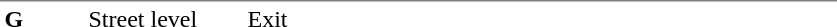<table table border=0 cellspacing=0 cellpadding=3>
<tr>
<td style="border-top:solid 1px gray;" width=50 valign=top><strong>G</strong></td>
<td style="border-top:solid 1px gray;" width=100 valign=top>Street level</td>
<td style="border-top:solid 1px gray;" width=390 valign=top>Exit</td>
</tr>
</table>
